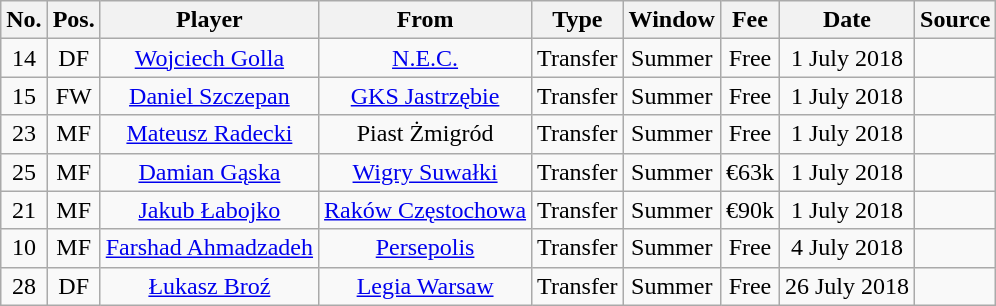<table class="wikitable" style="text-align: center">
<tr>
<th>No.</th>
<th>Pos.</th>
<th>Player</th>
<th>From</th>
<th>Type</th>
<th>Window</th>
<th>Fee</th>
<th>Date</th>
<th>Source</th>
</tr>
<tr>
<td>14</td>
<td>DF</td>
<td><a href='#'>Wojciech Golla</a></td>
<td><a href='#'>N.E.C.</a></td>
<td>Transfer</td>
<td>Summer</td>
<td>Free</td>
<td>1 July 2018</td>
<td></td>
</tr>
<tr>
<td>15</td>
<td>FW</td>
<td><a href='#'>Daniel Szczepan</a></td>
<td><a href='#'>GKS Jastrzębie</a></td>
<td>Transfer</td>
<td>Summer</td>
<td>Free</td>
<td>1 July 2018</td>
<td></td>
</tr>
<tr>
<td>23</td>
<td>MF</td>
<td><a href='#'>Mateusz Radecki</a></td>
<td>Piast Żmigród</td>
<td>Transfer</td>
<td>Summer</td>
<td>Free</td>
<td>1 July 2018</td>
<td></td>
</tr>
<tr>
<td>25</td>
<td>MF</td>
<td><a href='#'>Damian Gąska</a></td>
<td><a href='#'>Wigry Suwałki</a></td>
<td>Transfer</td>
<td>Summer</td>
<td>€63k</td>
<td>1 July 2018</td>
<td></td>
</tr>
<tr>
<td>21</td>
<td>MF</td>
<td><a href='#'>Jakub Łabojko</a></td>
<td><a href='#'>Raków Częstochowa</a></td>
<td>Transfer</td>
<td>Summer</td>
<td>€90k</td>
<td>1 July 2018</td>
<td></td>
</tr>
<tr>
<td>10</td>
<td>MF</td>
<td><a href='#'>Farshad Ahmadzadeh</a></td>
<td><a href='#'>Persepolis</a></td>
<td>Transfer</td>
<td>Summer</td>
<td>Free</td>
<td>4 July 2018</td>
<td></td>
</tr>
<tr>
<td>28</td>
<td>DF</td>
<td><a href='#'>Łukasz Broź</a></td>
<td><a href='#'>Legia Warsaw</a></td>
<td>Transfer</td>
<td>Summer</td>
<td>Free</td>
<td>26 July 2018</td>
<td></td>
</tr>
</table>
